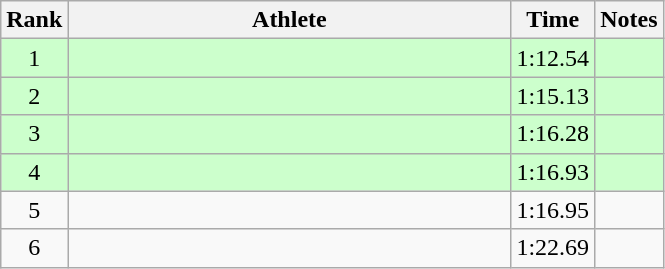<table class="wikitable" style="text-align:center">
<tr>
<th>Rank</th>
<th Style="width:18em">Athlete</th>
<th>Time</th>
<th>Notes</th>
</tr>
<tr style="background:#cfc">
<td>1</td>
<td style="text-align:left"></td>
<td>1:12.54</td>
<td></td>
</tr>
<tr style="background:#cfc">
<td>2</td>
<td style="text-align:left"></td>
<td>1:15.13</td>
<td></td>
</tr>
<tr style="background:#cfc">
<td>3</td>
<td style="text-align:left"></td>
<td>1:16.28</td>
<td></td>
</tr>
<tr style="background:#cfc">
<td>4</td>
<td style="text-align:left"></td>
<td>1:16.93</td>
<td></td>
</tr>
<tr>
<td>5</td>
<td style="text-align:left"></td>
<td>1:16.95</td>
<td></td>
</tr>
<tr>
<td>6</td>
<td style="text-align:left"></td>
<td>1:22.69</td>
<td></td>
</tr>
</table>
